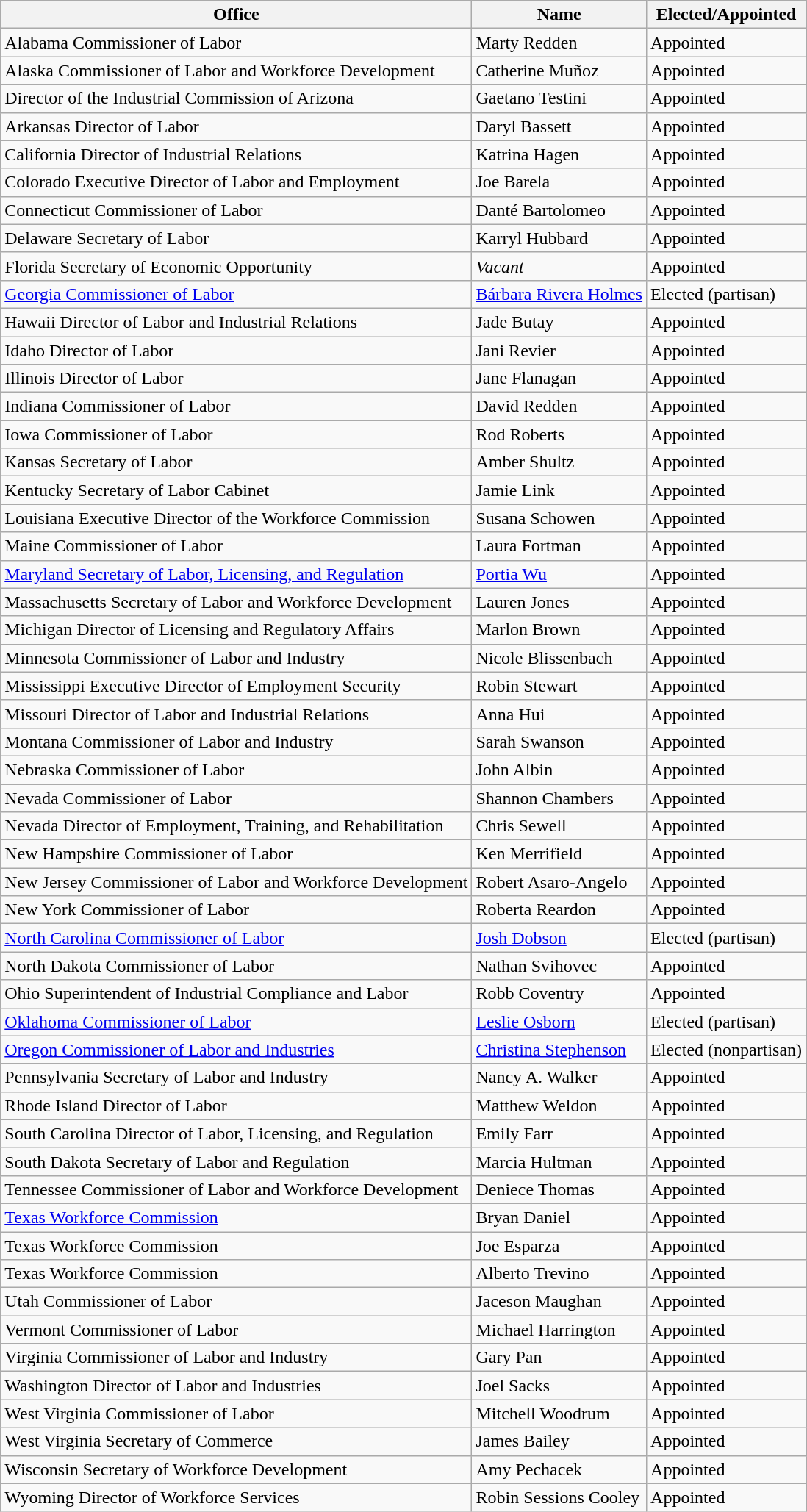<table class="wikitable sortable">
<tr>
<th>Office</th>
<th>Name</th>
<th>Elected/Appointed</th>
</tr>
<tr>
<td>Alabama Commissioner of Labor</td>
<td>Marty Redden</td>
<td>Appointed</td>
</tr>
<tr>
<td>Alaska Commissioner of Labor and Workforce Development</td>
<td>Catherine Muñoz</td>
<td>Appointed</td>
</tr>
<tr>
<td>Director of the Industrial Commission of Arizona</td>
<td>Gaetano Testini</td>
<td>Appointed</td>
</tr>
<tr>
<td>Arkansas Director of Labor</td>
<td>Daryl Bassett</td>
<td>Appointed</td>
</tr>
<tr>
<td>California Director of Industrial Relations</td>
<td>Katrina Hagen</td>
<td>Appointed</td>
</tr>
<tr>
<td>Colorado Executive Director of Labor and Employment</td>
<td>Joe Barela</td>
<td>Appointed</td>
</tr>
<tr>
<td>Connecticut Commissioner of Labor</td>
<td>Danté Bartolomeo</td>
<td>Appointed</td>
</tr>
<tr>
<td>Delaware Secretary of Labor</td>
<td>Karryl Hubbard</td>
<td>Appointed</td>
</tr>
<tr>
<td>Florida Secretary of Economic Opportunity</td>
<td><em>Vacant</em></td>
<td>Appointed</td>
</tr>
<tr>
<td><a href='#'>Georgia Commissioner of Labor</a></td>
<td><a href='#'>Bárbara Rivera Holmes</a></td>
<td>Elected (partisan)</td>
</tr>
<tr>
<td>Hawaii Director of Labor and Industrial Relations</td>
<td>Jade Butay</td>
<td>Appointed</td>
</tr>
<tr>
<td>Idaho Director of Labor</td>
<td>Jani Revier</td>
<td>Appointed</td>
</tr>
<tr>
<td>Illinois Director of Labor</td>
<td>Jane Flanagan</td>
<td>Appointed</td>
</tr>
<tr>
<td>Indiana Commissioner of Labor</td>
<td>David Redden</td>
<td>Appointed</td>
</tr>
<tr>
<td>Iowa Commissioner of Labor</td>
<td>Rod Roberts</td>
<td>Appointed</td>
</tr>
<tr>
<td>Kansas Secretary of Labor</td>
<td>Amber Shultz</td>
<td>Appointed</td>
</tr>
<tr>
<td>Kentucky Secretary of Labor Cabinet</td>
<td>Jamie Link</td>
<td>Appointed</td>
</tr>
<tr>
<td>Louisiana Executive Director of the Workforce Commission</td>
<td>Susana Schowen</td>
<td>Appointed</td>
</tr>
<tr>
<td>Maine Commissioner of Labor</td>
<td>Laura Fortman</td>
<td>Appointed</td>
</tr>
<tr>
<td><a href='#'>Maryland Secretary of Labor, Licensing, and Regulation</a></td>
<td><a href='#'>Portia Wu</a></td>
<td>Appointed</td>
</tr>
<tr>
<td>Massachusetts Secretary of Labor and Workforce Development</td>
<td>Lauren Jones</td>
<td>Appointed</td>
</tr>
<tr>
<td>Michigan Director of Licensing and Regulatory Affairs</td>
<td>Marlon Brown</td>
<td>Appointed</td>
</tr>
<tr>
<td>Minnesota Commissioner of Labor and Industry</td>
<td>Nicole Blissenbach</td>
<td>Appointed</td>
</tr>
<tr>
<td>Mississippi Executive Director of Employment Security</td>
<td>Robin Stewart</td>
<td>Appointed</td>
</tr>
<tr>
<td>Missouri Director of Labor and Industrial Relations</td>
<td>Anna Hui</td>
<td>Appointed</td>
</tr>
<tr>
<td>Montana Commissioner of Labor and Industry</td>
<td>Sarah Swanson</td>
<td>Appointed</td>
</tr>
<tr>
<td>Nebraska Commissioner of Labor</td>
<td>John Albin</td>
<td>Appointed</td>
</tr>
<tr>
<td>Nevada Commissioner of Labor</td>
<td>Shannon Chambers</td>
<td>Appointed</td>
</tr>
<tr>
<td>Nevada Director of Employment, Training, and Rehabilitation</td>
<td>Chris Sewell</td>
<td>Appointed</td>
</tr>
<tr>
<td>New Hampshire Commissioner of Labor</td>
<td>Ken Merrifield</td>
<td>Appointed</td>
</tr>
<tr>
<td>New Jersey Commissioner of Labor and Workforce Development</td>
<td>Robert Asaro-Angelo</td>
<td>Appointed</td>
</tr>
<tr>
<td>New York Commissioner of Labor</td>
<td>Roberta Reardon</td>
<td>Appointed</td>
</tr>
<tr>
<td><a href='#'>North Carolina Commissioner of Labor</a></td>
<td><a href='#'>Josh Dobson</a></td>
<td>Elected (partisan)</td>
</tr>
<tr>
<td>North Dakota Commissioner of Labor</td>
<td>Nathan Svihovec</td>
<td>Appointed</td>
</tr>
<tr>
<td>Ohio Superintendent of Industrial Compliance and Labor</td>
<td>Robb Coventry</td>
<td>Appointed</td>
</tr>
<tr>
<td><a href='#'>Oklahoma Commissioner of Labor</a></td>
<td><a href='#'>Leslie Osborn</a></td>
<td>Elected (partisan)</td>
</tr>
<tr>
<td><a href='#'>Oregon Commissioner of Labor and Industries</a></td>
<td><a href='#'>Christina Stephenson</a></td>
<td>Elected (nonpartisan)</td>
</tr>
<tr>
<td>Pennsylvania Secretary of Labor and Industry</td>
<td>Nancy A. Walker</td>
<td>Appointed</td>
</tr>
<tr>
<td>Rhode Island Director of Labor</td>
<td>Matthew Weldon</td>
<td>Appointed</td>
</tr>
<tr>
<td>South Carolina Director of Labor, Licensing, and Regulation</td>
<td>Emily Farr</td>
<td>Appointed</td>
</tr>
<tr>
<td>South Dakota Secretary of Labor and Regulation</td>
<td>Marcia Hultman</td>
<td>Appointed</td>
</tr>
<tr>
<td>Tennessee Commissioner of Labor and Workforce Development</td>
<td>Deniece Thomas</td>
<td>Appointed</td>
</tr>
<tr>
<td><a href='#'>Texas Workforce Commission</a></td>
<td>Bryan Daniel</td>
<td>Appointed</td>
</tr>
<tr>
<td>Texas Workforce Commission</td>
<td>Joe Esparza</td>
<td>Appointed</td>
</tr>
<tr>
<td>Texas Workforce Commission</td>
<td>Alberto Trevino</td>
<td>Appointed</td>
</tr>
<tr>
<td>Utah Commissioner of Labor</td>
<td>Jaceson Maughan</td>
<td>Appointed</td>
</tr>
<tr>
<td>Vermont Commissioner of Labor</td>
<td>Michael Harrington</td>
<td>Appointed</td>
</tr>
<tr>
<td>Virginia Commissioner of Labor and Industry</td>
<td>Gary Pan</td>
<td>Appointed</td>
</tr>
<tr>
<td>Washington Director of Labor and Industries</td>
<td>Joel Sacks</td>
<td>Appointed</td>
</tr>
<tr>
<td>West Virginia Commissioner of Labor</td>
<td>Mitchell Woodrum</td>
<td>Appointed</td>
</tr>
<tr>
<td>West Virginia Secretary of Commerce</td>
<td>James Bailey</td>
<td>Appointed</td>
</tr>
<tr>
<td>Wisconsin Secretary of Workforce Development</td>
<td>Amy Pechacek</td>
<td>Appointed</td>
</tr>
<tr>
<td>Wyoming Director of Workforce Services</td>
<td>Robin Sessions Cooley</td>
<td>Appointed</td>
</tr>
</table>
